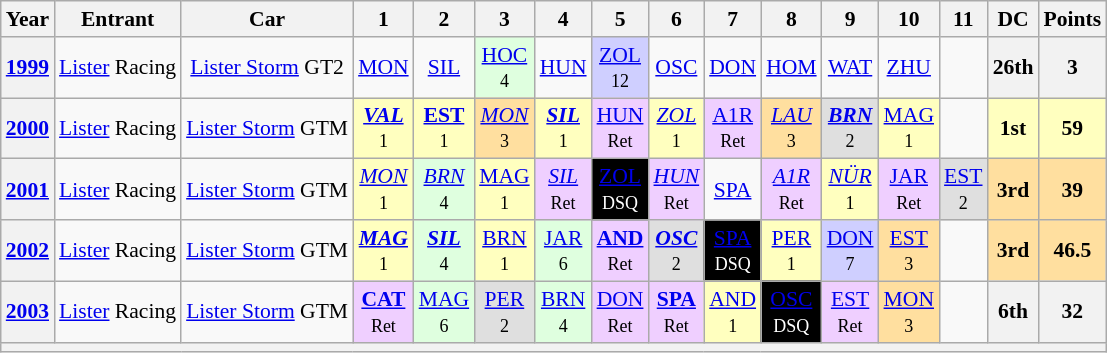<table class="wikitable" style="text-align:center; font-size:90%">
<tr>
<th>Year</th>
<th>Entrant</th>
<th>Car</th>
<th>1</th>
<th>2</th>
<th>3</th>
<th>4</th>
<th>5</th>
<th>6</th>
<th>7</th>
<th>8</th>
<th>9</th>
<th>10</th>
<th>11</th>
<th>DC</th>
<th>Points</th>
</tr>
<tr>
<th><a href='#'>1999</a></th>
<td><a href='#'>Lister</a> Racing</td>
<td><a href='#'>Lister Storm</a> GT2</td>
<td style="background:#;"><a href='#'>MON</a></td>
<td style="background:#;"><a href='#'>SIL</a></td>
<td style="background:#DFFFDF;"><a href='#'>HOC</a><br><small>4</small></td>
<td style="background:#;"><a href='#'>HUN</a></td>
<td style="background:#CFCFFF;"><a href='#'>ZOL</a><br><small>12</small></td>
<td style="background:#;"><a href='#'>OSC</a></td>
<td style="background:#;"><a href='#'>DON</a></td>
<td style="background:#;"><a href='#'>HOM</a></td>
<td style="background:#;"><a href='#'>WAT</a></td>
<td style="background:#;"><a href='#'>ZHU</a></td>
<td></td>
<th>26th</th>
<th>3</th>
</tr>
<tr>
<th><a href='#'>2000</a></th>
<td><a href='#'>Lister</a> Racing</td>
<td><a href='#'>Lister Storm</a> GTM</td>
<td style="background:#FFFFBF;"><strong><em><a href='#'>VAL</a></em></strong><br><small>1</small></td>
<td style="background:#FFFFBF;"><strong><a href='#'>EST</a></strong><br><small>1</small></td>
<td style="background:#FFDF9F;"><em><a href='#'>MON</a></em><br><small>3</small></td>
<td style="background:#FFFFBF;"><strong><em><a href='#'>SIL</a></em></strong><br><small>1</small></td>
<td style="background:#EFCFFF;"><a href='#'>HUN</a><br><small>Ret</small></td>
<td style="background:#FFFFBF;"><em><a href='#'>ZOL</a></em><br><small>1</small></td>
<td style="background:#EFCFFF;"><a href='#'>A1R</a><br><small>Ret</small></td>
<td style="background:#FFDF9F;"><em><a href='#'>LAU</a></em><br><small>3</small></td>
<td style="background:#DFDFDF;"><strong><em><a href='#'>BRN</a></em></strong><br><small>2</small></td>
<td style="background:#FFFFBF;"><a href='#'>MAG</a><br><small>1</small></td>
<td></td>
<td style="background:#FFFFBF;"><strong>1st</strong></td>
<td style="background:#FFFFBF;"><strong>59</strong></td>
</tr>
<tr>
<th><a href='#'>2001</a></th>
<td><a href='#'>Lister</a> Racing</td>
<td><a href='#'>Lister Storm</a> GTM</td>
<td style="background:#FFFFBF;"><em><a href='#'>MON</a></em><br><small>1</small></td>
<td style="background:#DFFFDF;"><em><a href='#'>BRN</a></em><br><small>4</small></td>
<td style="background:#FFFFBF;"><a href='#'>MAG</a><br><small>1</small></td>
<td style="background:#EFCFFF;"><em><a href='#'>SIL</a></em><br><small>Ret</small></td>
<td style="background-color:#000000; color:white"><a href='#'><span>ZOL</span></a><br><small>DSQ</small></td>
<td style="background:#EFCFFF;"><em><a href='#'>HUN</a></em><br><small>Ret</small></td>
<td><a href='#'>SPA</a></td>
<td style="background:#EFCFFF;"><em><a href='#'>A1R</a></em><br><small>Ret</small></td>
<td style="background:#FFFFBF;"><em><a href='#'>NÜR</a></em><br><small>1</small></td>
<td style="background:#EFCFFF;"><a href='#'>JAR</a><br><small>Ret</small></td>
<td style="background:#DFDFDF;"><a href='#'>EST</a><br><small>2</small></td>
<th style="background:#FFDF9F;"><strong>3rd</strong></th>
<th style="background:#FFDF9F;"><strong>39</strong></th>
</tr>
<tr>
<th><a href='#'>2002</a></th>
<td><a href='#'>Lister</a> Racing</td>
<td><a href='#'>Lister Storm</a> GTM</td>
<td style="background:#FFFFBF;"><strong><em><a href='#'>MAG</a></em></strong><br><small>1</small></td>
<td style="background:#DFFFDF;"><strong><em><a href='#'>SIL</a></em></strong><br><small>4</small></td>
<td style="background:#FFFFBF;"><a href='#'>BRN</a><br><small>1</small></td>
<td style="background:#DFFFDF;"><a href='#'>JAR</a><br><small>6</small></td>
<td style="background:#EFCFFF;"><strong><a href='#'>AND</a></strong><br><small>Ret</small></td>
<td style="background:#DFDFDF;"><strong><em><a href='#'>OSC</a></em></strong><br><small>2</small></td>
<td style="background-color:#000000; color:white"><a href='#'><span>SPA</span></a><br><small>DSQ</small></td>
<td style="background:#FFFFBF;"><a href='#'>PER</a><br><small>1</small></td>
<td style="background:#CFCFFF;"><a href='#'>DON</a><br><small>7</small></td>
<td style="background:#FFDF9F;"><a href='#'>EST</a><br><small>3</small></td>
<td></td>
<th style="background:#FFDF9F;"><strong>3rd</strong></th>
<th style="background:#FFDF9F;"><strong>46.5</strong></th>
</tr>
<tr>
<th><a href='#'>2003</a></th>
<td><a href='#'>Lister</a> Racing</td>
<td><a href='#'>Lister Storm</a> GTM</td>
<td style="background:#EFCFFF;"><strong><a href='#'>CAT</a></strong><br><small>Ret</small></td>
<td style="background:#DFFFDF;"><a href='#'>MAG</a><br><small>6</small></td>
<td style="background:#DFDFDF;"><a href='#'>PER</a><br><small>2</small></td>
<td style="background:#DFFFDF;"><a href='#'>BRN</a><br><small>4</small></td>
<td style="background:#EFCFFF;"><a href='#'>DON</a><br><small>Ret</small></td>
<td style="background:#EFCFFF;"><strong><a href='#'>SPA</a></strong><br><small>Ret</small></td>
<td style="background:#FFFFBF;"><a href='#'>AND</a> <br><small>1</small></td>
<td style="background:#000000; color:white;"><a href='#'><span>OSC</span></a><br><small>DSQ</small></td>
<td style="background:#EFCFFF;"><a href='#'>EST</a> <br><small>Ret</small></td>
<td style="background:#FFDF9F;"><a href='#'>MON</a><br><small>3</small></td>
<td></td>
<th>6th</th>
<th>32</th>
</tr>
<tr>
<th colspan="16"></th>
</tr>
</table>
